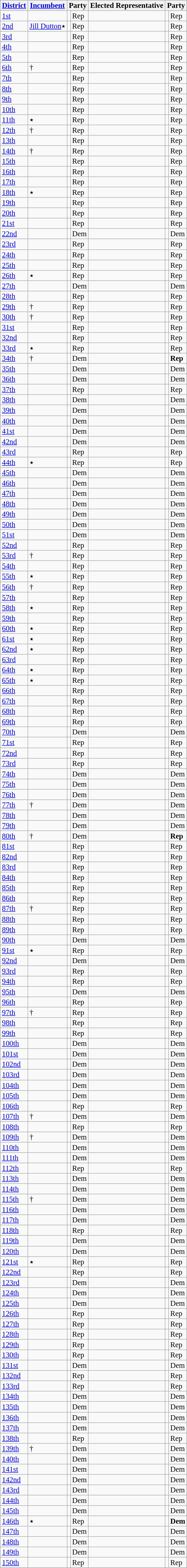<table class="sortable wikitable" style="font-size:95%;line-height:14px;">
<tr>
<th><a href='#'>District</a></th>
<th class="unsortable"><a href='#'>Incumbent</a></th>
<th colspan="2">Party</th>
<th class="unsortable">Elected Representative</th>
<th colspan="2">Party</th>
</tr>
<tr>
<td><a href='#'>1st</a></td>
<td></td>
<td></td>
<td>Rep</td>
<td></td>
<td></td>
<td>Rep</td>
</tr>
<tr>
<td><a href='#'>2nd</a></td>
<td><a href='#'>Jill Dutton</a>٭</td>
<td></td>
<td>Rep</td>
<td></td>
<td></td>
<td>Rep</td>
</tr>
<tr>
<td><a href='#'>3rd</a></td>
<td></td>
<td></td>
<td>Rep</td>
<td></td>
<td></td>
<td>Rep</td>
</tr>
<tr>
<td><a href='#'>4th</a></td>
<td></td>
<td></td>
<td>Rep</td>
<td></td>
<td></td>
<td>Rep</td>
</tr>
<tr>
<td><a href='#'>5th</a></td>
<td></td>
<td></td>
<td>Rep</td>
<td></td>
<td></td>
<td>Rep</td>
</tr>
<tr>
<td><a href='#'>6th</a></td>
<td>†</td>
<td></td>
<td>Rep</td>
<td></td>
<td></td>
<td>Rep</td>
</tr>
<tr>
<td><a href='#'>7th</a></td>
<td></td>
<td></td>
<td>Rep</td>
<td></td>
<td></td>
<td>Rep</td>
</tr>
<tr>
<td><a href='#'>8th</a></td>
<td></td>
<td></td>
<td>Rep</td>
<td></td>
<td></td>
<td>Rep</td>
</tr>
<tr>
<td><a href='#'>9th</a></td>
<td></td>
<td></td>
<td>Rep</td>
<td></td>
<td></td>
<td>Rep</td>
</tr>
<tr>
<td><a href='#'>10th</a></td>
<td></td>
<td></td>
<td>Rep</td>
<td></td>
<td></td>
<td>Rep</td>
</tr>
<tr>
<td><a href='#'>11th</a></td>
<td>٭</td>
<td></td>
<td>Rep</td>
<td></td>
<td></td>
<td>Rep</td>
</tr>
<tr>
<td><a href='#'>12th</a></td>
<td>†</td>
<td></td>
<td>Rep</td>
<td></td>
<td></td>
<td>Rep</td>
</tr>
<tr>
<td><a href='#'>13th</a></td>
<td></td>
<td></td>
<td>Rep</td>
<td></td>
<td></td>
<td>Rep</td>
</tr>
<tr>
<td><a href='#'>14th</a></td>
<td>†</td>
<td></td>
<td>Rep</td>
<td></td>
<td></td>
<td>Rep</td>
</tr>
<tr>
<td><a href='#'>15th</a></td>
<td></td>
<td></td>
<td>Rep</td>
<td></td>
<td></td>
<td>Rep</td>
</tr>
<tr>
<td><a href='#'>16th</a></td>
<td></td>
<td></td>
<td>Rep</td>
<td></td>
<td></td>
<td>Rep</td>
</tr>
<tr>
<td><a href='#'>17th</a></td>
<td></td>
<td></td>
<td>Rep</td>
<td></td>
<td></td>
<td>Rep</td>
</tr>
<tr>
<td><a href='#'>18th</a></td>
<td>٭</td>
<td></td>
<td>Rep</td>
<td></td>
<td></td>
<td>Rep</td>
</tr>
<tr>
<td><a href='#'>19th</a></td>
<td></td>
<td></td>
<td>Rep</td>
<td></td>
<td></td>
<td>Rep</td>
</tr>
<tr>
<td><a href='#'>20th</a></td>
<td></td>
<td></td>
<td>Rep</td>
<td></td>
<td></td>
<td>Rep</td>
</tr>
<tr>
<td><a href='#'>21st</a></td>
<td></td>
<td></td>
<td>Rep</td>
<td></td>
<td></td>
<td>Rep</td>
</tr>
<tr>
<td><a href='#'>22nd</a></td>
<td></td>
<td></td>
<td>Dem</td>
<td></td>
<td></td>
<td>Dem</td>
</tr>
<tr>
<td><a href='#'>23rd</a></td>
<td></td>
<td></td>
<td>Rep</td>
<td></td>
<td></td>
<td>Rep</td>
</tr>
<tr>
<td><a href='#'>24th</a></td>
<td></td>
<td></td>
<td>Rep</td>
<td></td>
<td></td>
<td>Rep</td>
</tr>
<tr>
<td><a href='#'>25th</a></td>
<td></td>
<td></td>
<td>Rep</td>
<td></td>
<td></td>
<td>Rep</td>
</tr>
<tr>
<td><a href='#'>26th</a></td>
<td>٭</td>
<td></td>
<td>Rep</td>
<td></td>
<td></td>
<td>Rep</td>
</tr>
<tr>
<td><a href='#'>27th</a></td>
<td></td>
<td></td>
<td>Dem</td>
<td></td>
<td></td>
<td>Dem</td>
</tr>
<tr>
<td><a href='#'>28th</a></td>
<td></td>
<td></td>
<td>Rep</td>
<td></td>
<td></td>
<td>Rep</td>
</tr>
<tr>
<td><a href='#'>29th</a></td>
<td>†</td>
<td></td>
<td>Rep</td>
<td></td>
<td></td>
<td>Rep</td>
</tr>
<tr>
<td><a href='#'>30th</a></td>
<td>†</td>
<td></td>
<td>Rep</td>
<td></td>
<td></td>
<td>Rep</td>
</tr>
<tr>
<td><a href='#'>31st</a></td>
<td></td>
<td></td>
<td>Rep</td>
<td></td>
<td></td>
<td>Rep</td>
</tr>
<tr>
<td><a href='#'>32nd</a></td>
<td></td>
<td></td>
<td>Rep</td>
<td></td>
<td></td>
<td>Rep</td>
</tr>
<tr>
<td><a href='#'>33rd</a></td>
<td>٭</td>
<td></td>
<td>Rep</td>
<td></td>
<td></td>
<td>Rep</td>
</tr>
<tr>
<td><a href='#'>34th</a></td>
<td>†</td>
<td></td>
<td>Dem</td>
<td></td>
<td></td>
<td><strong>Rep</strong></td>
</tr>
<tr>
<td><a href='#'>35th</a></td>
<td></td>
<td></td>
<td>Dem</td>
<td></td>
<td></td>
<td>Dem</td>
</tr>
<tr>
<td><a href='#'>36th</a></td>
<td></td>
<td></td>
<td>Dem</td>
<td></td>
<td></td>
<td>Dem</td>
</tr>
<tr>
<td><a href='#'>37th</a></td>
<td></td>
<td></td>
<td>Rep</td>
<td></td>
<td></td>
<td>Rep</td>
</tr>
<tr>
<td><a href='#'>38th</a></td>
<td></td>
<td></td>
<td>Dem</td>
<td></td>
<td></td>
<td>Dem</td>
</tr>
<tr>
<td><a href='#'>39th</a></td>
<td></td>
<td></td>
<td>Dem</td>
<td></td>
<td></td>
<td>Dem</td>
</tr>
<tr>
<td><a href='#'>40th</a></td>
<td></td>
<td></td>
<td>Dem</td>
<td></td>
<td></td>
<td>Dem</td>
</tr>
<tr>
<td><a href='#'>41st</a></td>
<td></td>
<td></td>
<td>Dem</td>
<td></td>
<td></td>
<td>Dem</td>
</tr>
<tr>
<td><a href='#'>42nd</a></td>
<td></td>
<td></td>
<td>Dem</td>
<td></td>
<td></td>
<td>Dem</td>
</tr>
<tr>
<td><a href='#'>43rd</a></td>
<td></td>
<td></td>
<td>Rep</td>
<td></td>
<td></td>
<td>Rep</td>
</tr>
<tr>
<td><a href='#'>44th</a></td>
<td>٭</td>
<td></td>
<td>Rep</td>
<td></td>
<td></td>
<td>Rep</td>
</tr>
<tr>
<td><a href='#'>45th</a></td>
<td></td>
<td></td>
<td>Dem</td>
<td></td>
<td></td>
<td>Dem</td>
</tr>
<tr>
<td><a href='#'>46th</a></td>
<td></td>
<td></td>
<td>Dem</td>
<td></td>
<td></td>
<td>Dem</td>
</tr>
<tr>
<td><a href='#'>47th</a></td>
<td></td>
<td></td>
<td>Dem</td>
<td></td>
<td></td>
<td>Dem</td>
</tr>
<tr>
<td><a href='#'>48th</a></td>
<td></td>
<td></td>
<td>Dem</td>
<td></td>
<td></td>
<td>Dem</td>
</tr>
<tr>
<td><a href='#'>49th</a></td>
<td></td>
<td></td>
<td>Dem</td>
<td></td>
<td></td>
<td>Dem</td>
</tr>
<tr>
<td><a href='#'>50th</a></td>
<td></td>
<td></td>
<td>Dem</td>
<td></td>
<td></td>
<td>Dem</td>
</tr>
<tr>
<td><a href='#'>51st</a></td>
<td></td>
<td></td>
<td>Dem</td>
<td></td>
<td></td>
<td>Dem</td>
</tr>
<tr>
<td><a href='#'>52nd</a></td>
<td></td>
<td></td>
<td>Rep</td>
<td></td>
<td></td>
<td>Rep</td>
</tr>
<tr>
<td><a href='#'>53rd</a></td>
<td>†</td>
<td></td>
<td>Rep</td>
<td></td>
<td></td>
<td>Rep</td>
</tr>
<tr>
<td><a href='#'>54th</a></td>
<td></td>
<td></td>
<td>Rep</td>
<td></td>
<td></td>
<td>Rep</td>
</tr>
<tr>
<td><a href='#'>55th</a></td>
<td>٭</td>
<td></td>
<td>Rep</td>
<td></td>
<td></td>
<td>Rep</td>
</tr>
<tr>
<td><a href='#'>56th</a></td>
<td>†</td>
<td></td>
<td>Rep</td>
<td></td>
<td></td>
<td>Rep</td>
</tr>
<tr>
<td><a href='#'>57th</a></td>
<td></td>
<td></td>
<td>Rep</td>
<td></td>
<td></td>
<td>Rep</td>
</tr>
<tr>
<td><a href='#'>58th</a></td>
<td>٭</td>
<td></td>
<td>Rep</td>
<td></td>
<td></td>
<td>Rep</td>
</tr>
<tr>
<td><a href='#'>59th</a></td>
<td></td>
<td></td>
<td>Rep</td>
<td></td>
<td></td>
<td>Rep</td>
</tr>
<tr>
<td><a href='#'>60th</a></td>
<td>٭</td>
<td></td>
<td>Rep</td>
<td></td>
<td></td>
<td>Rep</td>
</tr>
<tr>
<td><a href='#'>61st</a></td>
<td>٭</td>
<td></td>
<td>Rep</td>
<td></td>
<td></td>
<td>Rep</td>
</tr>
<tr>
<td><a href='#'>62nd</a></td>
<td>٭</td>
<td></td>
<td>Rep</td>
<td></td>
<td></td>
<td>Rep</td>
</tr>
<tr>
<td><a href='#'>63rd</a></td>
<td></td>
<td></td>
<td>Rep</td>
<td></td>
<td></td>
<td>Rep</td>
</tr>
<tr>
<td><a href='#'>64th</a></td>
<td>٭</td>
<td></td>
<td>Rep</td>
<td></td>
<td></td>
<td>Rep</td>
</tr>
<tr>
<td><a href='#'>65th</a></td>
<td>٭</td>
<td></td>
<td>Rep</td>
<td></td>
<td></td>
<td>Rep</td>
</tr>
<tr>
<td><a href='#'>66th</a></td>
<td></td>
<td></td>
<td>Rep</td>
<td></td>
<td></td>
<td>Rep</td>
</tr>
<tr>
<td><a href='#'>67th</a></td>
<td></td>
<td></td>
<td>Rep</td>
<td></td>
<td></td>
<td>Rep</td>
</tr>
<tr>
<td><a href='#'>68th</a></td>
<td></td>
<td></td>
<td>Rep</td>
<td></td>
<td></td>
<td>Rep</td>
</tr>
<tr>
<td><a href='#'>69th</a></td>
<td></td>
<td></td>
<td>Rep</td>
<td></td>
<td></td>
<td>Rep</td>
</tr>
<tr>
<td><a href='#'>70th</a></td>
<td></td>
<td></td>
<td>Dem</td>
<td></td>
<td></td>
<td>Dem</td>
</tr>
<tr>
<td><a href='#'>71st</a></td>
<td></td>
<td></td>
<td>Rep</td>
<td></td>
<td></td>
<td>Rep</td>
</tr>
<tr>
<td><a href='#'>72nd</a></td>
<td></td>
<td></td>
<td>Rep</td>
<td></td>
<td></td>
<td>Rep</td>
</tr>
<tr>
<td><a href='#'>73rd</a></td>
<td></td>
<td></td>
<td>Rep</td>
<td></td>
<td></td>
<td>Rep</td>
</tr>
<tr>
<td><a href='#'>74th</a></td>
<td></td>
<td></td>
<td>Dem</td>
<td></td>
<td></td>
<td>Dem</td>
</tr>
<tr>
<td><a href='#'>75th</a></td>
<td></td>
<td></td>
<td>Dem</td>
<td></td>
<td></td>
<td>Dem</td>
</tr>
<tr>
<td><a href='#'>76th</a></td>
<td></td>
<td></td>
<td>Dem</td>
<td></td>
<td></td>
<td>Dem</td>
</tr>
<tr>
<td><a href='#'>77th</a></td>
<td>†</td>
<td></td>
<td>Dem</td>
<td></td>
<td></td>
<td>Dem</td>
</tr>
<tr>
<td><a href='#'>78th</a></td>
<td></td>
<td></td>
<td>Dem</td>
<td></td>
<td></td>
<td>Dem</td>
</tr>
<tr>
<td><a href='#'>79th</a></td>
<td></td>
<td></td>
<td>Dem</td>
<td></td>
<td></td>
<td>Dem</td>
</tr>
<tr>
<td><a href='#'>80th</a></td>
<td>†</td>
<td></td>
<td>Dem</td>
<td></td>
<td></td>
<td><strong>Rep</strong></td>
</tr>
<tr>
<td><a href='#'>81st</a></td>
<td></td>
<td></td>
<td>Rep</td>
<td></td>
<td></td>
<td>Rep</td>
</tr>
<tr>
<td><a href='#'>82nd</a></td>
<td></td>
<td></td>
<td>Rep</td>
<td></td>
<td></td>
<td>Rep</td>
</tr>
<tr>
<td><a href='#'>83rd</a></td>
<td></td>
<td></td>
<td>Rep</td>
<td></td>
<td></td>
<td>Rep</td>
</tr>
<tr>
<td><a href='#'>84th</a></td>
<td></td>
<td></td>
<td>Rep</td>
<td></td>
<td></td>
<td>Rep</td>
</tr>
<tr>
<td><a href='#'>85th</a></td>
<td></td>
<td></td>
<td>Rep</td>
<td></td>
<td></td>
<td>Rep</td>
</tr>
<tr>
<td><a href='#'>86th</a></td>
<td></td>
<td></td>
<td>Rep</td>
<td></td>
<td></td>
<td>Rep</td>
</tr>
<tr>
<td><a href='#'>87th</a></td>
<td>†</td>
<td></td>
<td>Rep</td>
<td></td>
<td></td>
<td>Rep</td>
</tr>
<tr>
<td><a href='#'>88th</a></td>
<td></td>
<td></td>
<td>Rep</td>
<td></td>
<td></td>
<td>Rep</td>
</tr>
<tr>
<td><a href='#'>89th</a></td>
<td></td>
<td></td>
<td>Rep</td>
<td></td>
<td></td>
<td>Rep</td>
</tr>
<tr>
<td><a href='#'>90th</a></td>
<td></td>
<td></td>
<td>Dem</td>
<td></td>
<td></td>
<td>Dem</td>
</tr>
<tr>
<td><a href='#'>91st</a></td>
<td>٭</td>
<td></td>
<td>Rep</td>
<td></td>
<td></td>
<td>Rep</td>
</tr>
<tr>
<td><a href='#'>92nd</a></td>
<td></td>
<td></td>
<td>Dem</td>
<td></td>
<td></td>
<td>Dem</td>
</tr>
<tr>
<td><a href='#'>93rd</a></td>
<td></td>
<td></td>
<td>Rep</td>
<td></td>
<td></td>
<td>Rep</td>
</tr>
<tr>
<td><a href='#'>94th</a></td>
<td></td>
<td></td>
<td>Rep</td>
<td></td>
<td></td>
<td>Rep</td>
</tr>
<tr>
<td><a href='#'>95th</a></td>
<td></td>
<td></td>
<td>Dem</td>
<td></td>
<td></td>
<td>Dem</td>
</tr>
<tr>
<td><a href='#'>96th</a></td>
<td></td>
<td></td>
<td>Rep</td>
<td></td>
<td></td>
<td>Rep</td>
</tr>
<tr>
<td><a href='#'>97th</a></td>
<td>†</td>
<td></td>
<td>Rep</td>
<td></td>
<td></td>
<td>Rep</td>
</tr>
<tr>
<td><a href='#'>98th</a></td>
<td></td>
<td></td>
<td>Rep</td>
<td></td>
<td></td>
<td>Rep</td>
</tr>
<tr>
<td><a href='#'>99th</a></td>
<td></td>
<td></td>
<td>Rep</td>
<td></td>
<td></td>
<td>Rep</td>
</tr>
<tr>
<td><a href='#'>100th</a></td>
<td></td>
<td></td>
<td>Dem</td>
<td></td>
<td></td>
<td>Dem</td>
</tr>
<tr>
<td><a href='#'>101st</a></td>
<td></td>
<td></td>
<td>Dem</td>
<td></td>
<td></td>
<td>Dem</td>
</tr>
<tr>
<td><a href='#'>102nd</a></td>
<td></td>
<td></td>
<td>Dem</td>
<td></td>
<td></td>
<td>Dem</td>
</tr>
<tr>
<td><a href='#'>103rd</a></td>
<td></td>
<td></td>
<td>Dem</td>
<td></td>
<td></td>
<td>Dem</td>
</tr>
<tr>
<td><a href='#'>104th</a></td>
<td></td>
<td></td>
<td>Dem</td>
<td></td>
<td></td>
<td>Dem</td>
</tr>
<tr>
<td><a href='#'>105th</a></td>
<td></td>
<td></td>
<td>Dem</td>
<td></td>
<td></td>
<td>Dem</td>
</tr>
<tr>
<td><a href='#'>106th</a></td>
<td></td>
<td></td>
<td>Rep</td>
<td></td>
<td></td>
<td>Rep</td>
</tr>
<tr>
<td><a href='#'>107th</a></td>
<td>†</td>
<td></td>
<td>Dem</td>
<td></td>
<td></td>
<td>Dem</td>
</tr>
<tr>
<td><a href='#'>108th</a></td>
<td></td>
<td></td>
<td>Rep</td>
<td></td>
<td></td>
<td>Rep</td>
</tr>
<tr>
<td><a href='#'>109th</a></td>
<td>†</td>
<td></td>
<td>Dem</td>
<td></td>
<td></td>
<td>Dem</td>
</tr>
<tr>
<td><a href='#'>110th</a></td>
<td></td>
<td></td>
<td>Dem</td>
<td></td>
<td></td>
<td>Dem</td>
</tr>
<tr>
<td><a href='#'>111th</a></td>
<td></td>
<td></td>
<td>Dem</td>
<td></td>
<td></td>
<td>Dem</td>
</tr>
<tr>
<td><a href='#'>112th</a></td>
<td></td>
<td></td>
<td>Rep</td>
<td></td>
<td></td>
<td>Rep</td>
</tr>
<tr>
<td><a href='#'>113th</a></td>
<td></td>
<td></td>
<td>Dem</td>
<td></td>
<td></td>
<td>Dem</td>
</tr>
<tr>
<td><a href='#'>114th</a></td>
<td></td>
<td></td>
<td>Dem</td>
<td></td>
<td></td>
<td>Dem</td>
</tr>
<tr>
<td><a href='#'>115th</a></td>
<td>†</td>
<td></td>
<td>Dem</td>
<td></td>
<td></td>
<td>Dem</td>
</tr>
<tr>
<td><a href='#'>116th</a></td>
<td></td>
<td></td>
<td>Dem</td>
<td></td>
<td></td>
<td>Dem</td>
</tr>
<tr>
<td><a href='#'>117th</a></td>
<td></td>
<td></td>
<td>Dem</td>
<td></td>
<td></td>
<td>Dem</td>
</tr>
<tr>
<td><a href='#'>118th</a></td>
<td></td>
<td></td>
<td>Rep</td>
<td></td>
<td></td>
<td>Rep</td>
</tr>
<tr>
<td><a href='#'>119th</a></td>
<td></td>
<td></td>
<td>Dem</td>
<td></td>
<td></td>
<td>Dem</td>
</tr>
<tr>
<td><a href='#'>120th</a></td>
<td></td>
<td></td>
<td>Dem</td>
<td></td>
<td></td>
<td>Dem</td>
</tr>
<tr>
<td><a href='#'>121st</a></td>
<td>٭</td>
<td></td>
<td>Rep</td>
<td></td>
<td></td>
<td>Rep</td>
</tr>
<tr>
<td><a href='#'>122nd</a></td>
<td></td>
<td></td>
<td>Rep</td>
<td></td>
<td></td>
<td>Rep</td>
</tr>
<tr>
<td><a href='#'>123rd</a></td>
<td></td>
<td></td>
<td>Dem</td>
<td></td>
<td></td>
<td>Dem</td>
</tr>
<tr>
<td><a href='#'>124th</a></td>
<td></td>
<td></td>
<td>Dem</td>
<td></td>
<td></td>
<td>Dem</td>
</tr>
<tr>
<td><a href='#'>125th</a></td>
<td></td>
<td></td>
<td>Dem</td>
<td></td>
<td></td>
<td>Dem</td>
</tr>
<tr>
<td><a href='#'>126th</a></td>
<td></td>
<td></td>
<td>Rep</td>
<td></td>
<td></td>
<td>Rep</td>
</tr>
<tr>
<td><a href='#'>127th</a></td>
<td></td>
<td></td>
<td>Rep</td>
<td></td>
<td></td>
<td>Rep</td>
</tr>
<tr>
<td><a href='#'>128th</a></td>
<td></td>
<td></td>
<td>Rep</td>
<td></td>
<td></td>
<td>Rep</td>
</tr>
<tr>
<td><a href='#'>129th</a></td>
<td></td>
<td></td>
<td>Rep</td>
<td></td>
<td></td>
<td>Rep</td>
</tr>
<tr>
<td><a href='#'>130th</a></td>
<td></td>
<td></td>
<td>Rep</td>
<td></td>
<td></td>
<td>Rep</td>
</tr>
<tr>
<td><a href='#'>131st</a></td>
<td></td>
<td></td>
<td>Dem</td>
<td></td>
<td></td>
<td>Dem</td>
</tr>
<tr>
<td><a href='#'>132nd</a></td>
<td></td>
<td></td>
<td>Rep</td>
<td></td>
<td></td>
<td>Rep</td>
</tr>
<tr>
<td><a href='#'>133rd</a></td>
<td></td>
<td></td>
<td>Rep</td>
<td></td>
<td></td>
<td>Rep</td>
</tr>
<tr>
<td><a href='#'>134th</a></td>
<td></td>
<td></td>
<td>Dem</td>
<td></td>
<td></td>
<td>Dem</td>
</tr>
<tr>
<td><a href='#'>135th</a></td>
<td></td>
<td></td>
<td>Dem</td>
<td></td>
<td></td>
<td>Dem</td>
</tr>
<tr>
<td><a href='#'>136th</a></td>
<td></td>
<td></td>
<td>Dem</td>
<td></td>
<td></td>
<td>Dem</td>
</tr>
<tr>
<td><a href='#'>137th</a></td>
<td></td>
<td></td>
<td>Dem</td>
<td></td>
<td></td>
<td>Dem</td>
</tr>
<tr>
<td><a href='#'>138th</a></td>
<td></td>
<td></td>
<td>Rep</td>
<td></td>
<td></td>
<td>Rep</td>
</tr>
<tr>
<td><a href='#'>139th</a></td>
<td>†</td>
<td></td>
<td>Dem</td>
<td></td>
<td></td>
<td>Dem</td>
</tr>
<tr>
<td><a href='#'>140th</a></td>
<td></td>
<td></td>
<td>Dem</td>
<td></td>
<td></td>
<td>Dem</td>
</tr>
<tr>
<td><a href='#'>141st</a></td>
<td></td>
<td></td>
<td>Dem</td>
<td></td>
<td></td>
<td>Dem</td>
</tr>
<tr>
<td><a href='#'>142nd</a></td>
<td></td>
<td></td>
<td>Dem</td>
<td></td>
<td></td>
<td>Dem</td>
</tr>
<tr>
<td><a href='#'>143rd</a></td>
<td></td>
<td></td>
<td>Dem</td>
<td></td>
<td></td>
<td>Dem</td>
</tr>
<tr>
<td><a href='#'>144th</a></td>
<td></td>
<td></td>
<td>Dem</td>
<td></td>
<td></td>
<td>Dem</td>
</tr>
<tr>
<td><a href='#'>145th</a></td>
<td></td>
<td></td>
<td>Dem</td>
<td></td>
<td></td>
<td>Dem</td>
</tr>
<tr>
<td><a href='#'>146th</a></td>
<td>٭</td>
<td></td>
<td>Rep</td>
<td></td>
<td></td>
<td><strong>Dem</strong></td>
</tr>
<tr>
<td><a href='#'>147th</a></td>
<td></td>
<td></td>
<td>Dem</td>
<td></td>
<td></td>
<td>Dem</td>
</tr>
<tr>
<td><a href='#'>148th</a></td>
<td></td>
<td></td>
<td>Dem</td>
<td></td>
<td></td>
<td>Dem</td>
</tr>
<tr>
<td><a href='#'>149th</a></td>
<td></td>
<td></td>
<td>Dem</td>
<td></td>
<td></td>
<td>Dem</td>
</tr>
<tr>
<td><a href='#'>150th</a></td>
<td></td>
<td></td>
<td>Rep</td>
<td></td>
<td></td>
<td>Rep</td>
</tr>
</table>
